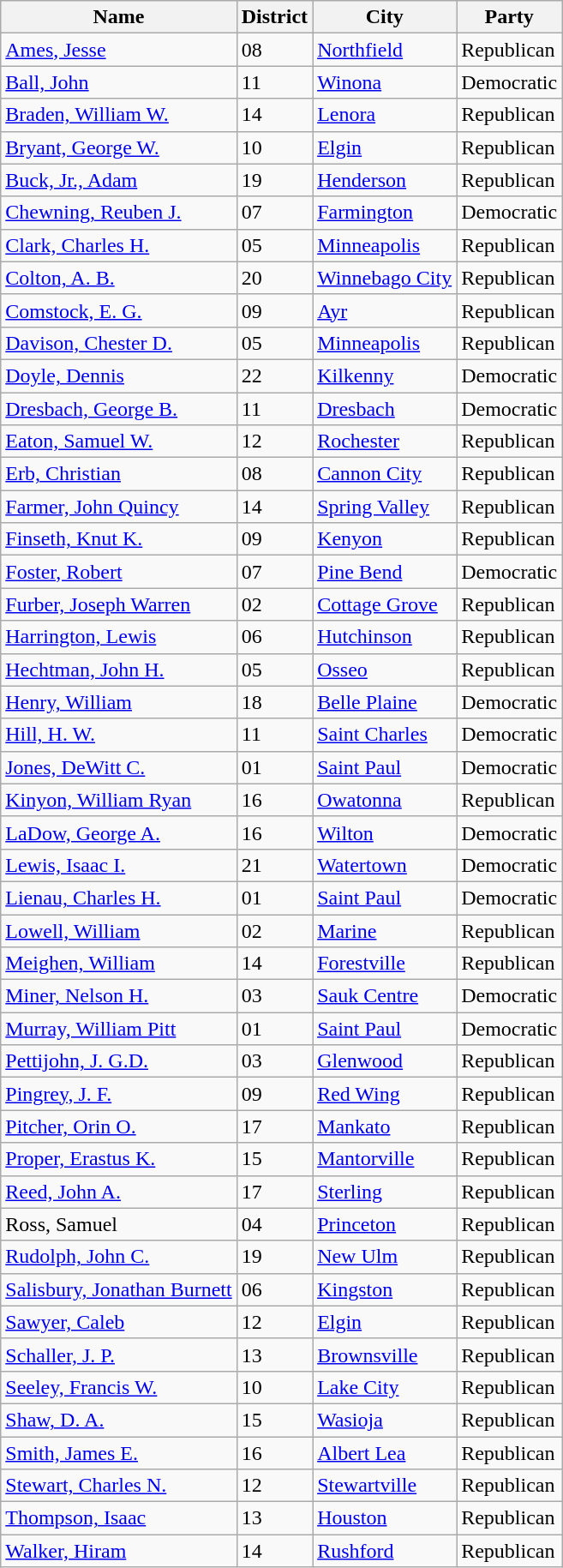<table class="wikitable sortable">
<tr>
<th>Name</th>
<th>District</th>
<th>City</th>
<th>Party</th>
</tr>
<tr>
<td><a href='#'>Ames, Jesse</a></td>
<td>08</td>
<td><a href='#'>Northfield</a></td>
<td>Republican</td>
</tr>
<tr>
<td><a href='#'>Ball, John</a></td>
<td>11</td>
<td><a href='#'>Winona</a></td>
<td>Democratic</td>
</tr>
<tr>
<td><a href='#'>Braden, William W.</a></td>
<td>14</td>
<td><a href='#'>Lenora</a></td>
<td>Republican</td>
</tr>
<tr>
<td><a href='#'>Bryant, George W.</a></td>
<td>10</td>
<td><a href='#'>Elgin</a></td>
<td>Republican</td>
</tr>
<tr>
<td><a href='#'>Buck, Jr., Adam</a></td>
<td>19</td>
<td><a href='#'>Henderson</a></td>
<td>Republican</td>
</tr>
<tr>
<td><a href='#'>Chewning, Reuben J.</a></td>
<td>07</td>
<td><a href='#'>Farmington</a></td>
<td>Democratic</td>
</tr>
<tr>
<td><a href='#'>Clark, Charles H.</a></td>
<td>05</td>
<td><a href='#'>Minneapolis</a></td>
<td>Republican</td>
</tr>
<tr>
<td><a href='#'>Colton, A. B.</a></td>
<td>20</td>
<td><a href='#'>Winnebago City</a></td>
<td>Republican</td>
</tr>
<tr>
<td><a href='#'>Comstock, E. G.</a></td>
<td>09</td>
<td><a href='#'>Ayr</a></td>
<td>Republican</td>
</tr>
<tr>
<td><a href='#'>Davison, Chester D.</a></td>
<td>05</td>
<td><a href='#'>Minneapolis</a></td>
<td>Republican</td>
</tr>
<tr>
<td><a href='#'>Doyle, Dennis</a></td>
<td>22</td>
<td><a href='#'>Kilkenny</a></td>
<td>Democratic</td>
</tr>
<tr>
<td><a href='#'>Dresbach, George B.</a></td>
<td>11</td>
<td><a href='#'>Dresbach</a></td>
<td>Democratic</td>
</tr>
<tr>
<td><a href='#'>Eaton, Samuel W.</a></td>
<td>12</td>
<td><a href='#'>Rochester</a></td>
<td>Republican</td>
</tr>
<tr>
<td><a href='#'>Erb, Christian</a></td>
<td>08</td>
<td><a href='#'>Cannon City</a></td>
<td>Republican</td>
</tr>
<tr>
<td><a href='#'>Farmer, John Quincy</a></td>
<td>14</td>
<td><a href='#'>Spring Valley</a></td>
<td>Republican</td>
</tr>
<tr>
<td><a href='#'>Finseth, Knut K.</a></td>
<td>09</td>
<td><a href='#'>Kenyon</a></td>
<td>Republican</td>
</tr>
<tr>
<td><a href='#'>Foster, Robert</a></td>
<td>07</td>
<td><a href='#'>Pine Bend</a></td>
<td>Democratic</td>
</tr>
<tr>
<td><a href='#'>Furber, Joseph Warren</a></td>
<td>02</td>
<td><a href='#'>Cottage Grove</a></td>
<td>Republican</td>
</tr>
<tr>
<td><a href='#'>Harrington, Lewis</a></td>
<td>06</td>
<td><a href='#'>Hutchinson</a></td>
<td>Republican</td>
</tr>
<tr>
<td><a href='#'>Hechtman, John H.</a></td>
<td>05</td>
<td><a href='#'>Osseo</a></td>
<td>Republican</td>
</tr>
<tr>
<td><a href='#'>Henry, William</a></td>
<td>18</td>
<td><a href='#'>Belle Plaine</a></td>
<td>Democratic</td>
</tr>
<tr>
<td><a href='#'>Hill, H. W.</a></td>
<td>11</td>
<td><a href='#'>Saint Charles</a></td>
<td>Democratic</td>
</tr>
<tr>
<td><a href='#'>Jones, DeWitt C.</a></td>
<td>01</td>
<td><a href='#'>Saint Paul</a></td>
<td>Democratic</td>
</tr>
<tr>
<td><a href='#'>Kinyon, William Ryan</a></td>
<td>16</td>
<td><a href='#'>Owatonna</a></td>
<td>Republican</td>
</tr>
<tr>
<td><a href='#'>LaDow, George A.</a></td>
<td>16</td>
<td><a href='#'>Wilton</a></td>
<td>Democratic</td>
</tr>
<tr>
<td><a href='#'>Lewis, Isaac I.</a></td>
<td>21</td>
<td><a href='#'>Watertown</a></td>
<td>Democratic</td>
</tr>
<tr>
<td><a href='#'>Lienau, Charles H.</a></td>
<td>01</td>
<td><a href='#'>Saint Paul</a></td>
<td>Democratic</td>
</tr>
<tr>
<td><a href='#'>Lowell, William</a></td>
<td>02</td>
<td><a href='#'>Marine</a></td>
<td>Republican</td>
</tr>
<tr>
<td><a href='#'>Meighen, William</a></td>
<td>14</td>
<td><a href='#'>Forestville</a></td>
<td>Republican</td>
</tr>
<tr>
<td><a href='#'>Miner, Nelson H.</a></td>
<td>03</td>
<td><a href='#'>Sauk Centre</a></td>
<td>Democratic</td>
</tr>
<tr>
<td><a href='#'>Murray, William Pitt</a></td>
<td>01</td>
<td><a href='#'>Saint Paul</a></td>
<td>Democratic</td>
</tr>
<tr>
<td><a href='#'>Pettijohn, J. G.D.</a></td>
<td>03</td>
<td><a href='#'>Glenwood</a></td>
<td>Republican</td>
</tr>
<tr>
<td><a href='#'>Pingrey, J. F.</a></td>
<td>09</td>
<td><a href='#'>Red Wing</a></td>
<td>Republican</td>
</tr>
<tr>
<td><a href='#'>Pitcher, Orin O.</a></td>
<td>17</td>
<td><a href='#'>Mankato</a></td>
<td>Republican</td>
</tr>
<tr>
<td><a href='#'>Proper, Erastus K.</a></td>
<td>15</td>
<td><a href='#'>Mantorville</a></td>
<td>Republican</td>
</tr>
<tr>
<td><a href='#'>Reed, John A.</a></td>
<td>17</td>
<td><a href='#'>Sterling</a></td>
<td>Republican</td>
</tr>
<tr>
<td>Ross, Samuel</td>
<td>04</td>
<td><a href='#'>Princeton</a></td>
<td>Republican</td>
</tr>
<tr>
<td><a href='#'>Rudolph, John C.</a></td>
<td>19</td>
<td><a href='#'>New Ulm</a></td>
<td>Republican</td>
</tr>
<tr>
<td><a href='#'>Salisbury, Jonathan Burnett</a></td>
<td>06</td>
<td><a href='#'>Kingston</a></td>
<td>Republican</td>
</tr>
<tr>
<td><a href='#'>Sawyer, Caleb</a></td>
<td>12</td>
<td><a href='#'>Elgin</a></td>
<td>Republican</td>
</tr>
<tr>
<td><a href='#'>Schaller, J. P.</a></td>
<td>13</td>
<td><a href='#'>Brownsville</a></td>
<td>Republican</td>
</tr>
<tr>
<td><a href='#'>Seeley, Francis W.</a></td>
<td>10</td>
<td><a href='#'>Lake City</a></td>
<td>Republican</td>
</tr>
<tr>
<td><a href='#'>Shaw, D. A.</a></td>
<td>15</td>
<td><a href='#'>Wasioja</a></td>
<td>Republican</td>
</tr>
<tr>
<td><a href='#'>Smith, James E.</a></td>
<td>16</td>
<td><a href='#'>Albert Lea</a></td>
<td>Republican</td>
</tr>
<tr>
<td><a href='#'>Stewart, Charles N.</a></td>
<td>12</td>
<td><a href='#'>Stewartville</a></td>
<td>Republican</td>
</tr>
<tr>
<td><a href='#'>Thompson, Isaac</a></td>
<td>13</td>
<td><a href='#'>Houston</a></td>
<td>Republican</td>
</tr>
<tr>
<td><a href='#'>Walker, Hiram</a></td>
<td>14</td>
<td><a href='#'>Rushford</a></td>
<td>Republican</td>
</tr>
</table>
